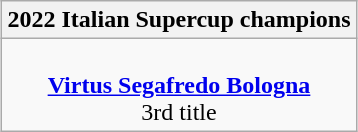<table class=wikitable style="text-align:center; margin:auto">
<tr>
<th>2022 Italian Supercup champions</th>
</tr>
<tr>
<td align = center> <br> <strong><a href='#'>Virtus Segafredo Bologna</a></strong> <br> 3rd title</td>
</tr>
</table>
